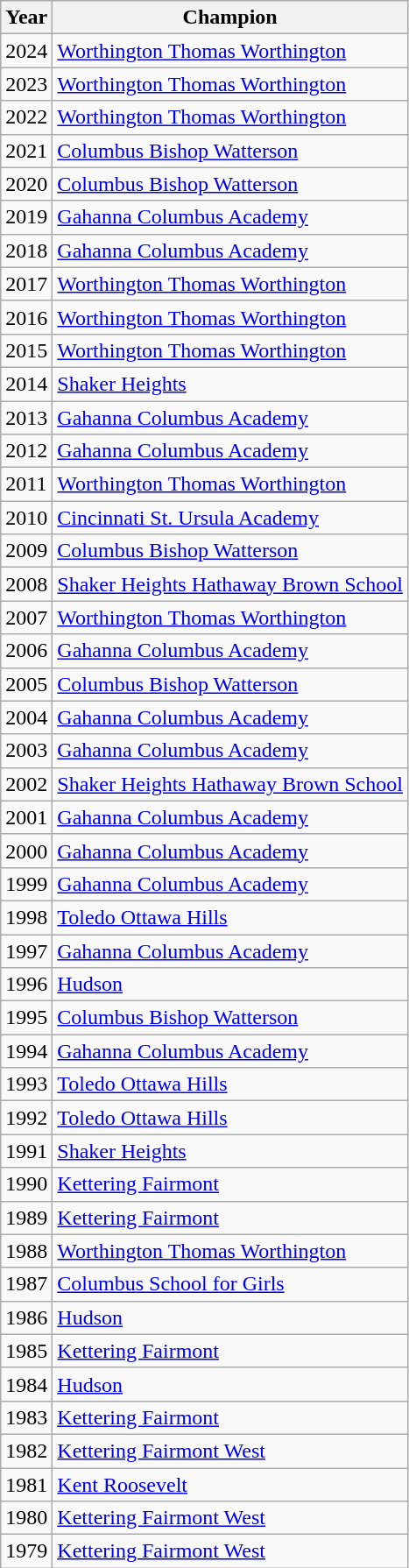<table class="wikitable">
<tr>
<th>Year</th>
<th>Champion</th>
</tr>
<tr>
<td>2024</td>
<td><a href='#'>Worthington Thomas Worthington</a></td>
</tr>
<tr>
<td>2023</td>
<td><a href='#'>Worthington Thomas Worthington</a></td>
</tr>
<tr>
<td>2022</td>
<td><a href='#'>Worthington Thomas Worthington</a></td>
</tr>
<tr>
<td>2021</td>
<td><a href='#'>Columbus Bishop Watterson</a></td>
</tr>
<tr>
<td>2020</td>
<td><a href='#'>Columbus Bishop Watterson</a></td>
</tr>
<tr>
<td>2019</td>
<td><a href='#'>Gahanna Columbus Academy</a></td>
</tr>
<tr>
<td>2018</td>
<td><a href='#'>Gahanna Columbus Academy</a></td>
</tr>
<tr>
<td>2017</td>
<td><a href='#'>Worthington Thomas Worthington</a></td>
</tr>
<tr>
<td>2016</td>
<td><a href='#'>Worthington Thomas Worthington</a></td>
</tr>
<tr>
<td>2015</td>
<td><a href='#'>Worthington Thomas Worthington</a></td>
</tr>
<tr>
<td>2014</td>
<td><a href='#'>Shaker Heights</a></td>
</tr>
<tr>
<td>2013</td>
<td><a href='#'>Gahanna Columbus Academy</a></td>
</tr>
<tr>
<td>2012</td>
<td><a href='#'>Gahanna Columbus Academy</a></td>
</tr>
<tr>
<td>2011</td>
<td><a href='#'>Worthington Thomas Worthington</a></td>
</tr>
<tr>
<td>2010</td>
<td><a href='#'>Cincinnati St. Ursula Academy</a></td>
</tr>
<tr>
<td>2009</td>
<td><a href='#'>Columbus Bishop Watterson</a></td>
</tr>
<tr>
<td>2008</td>
<td><a href='#'>Shaker Heights Hathaway Brown School</a></td>
</tr>
<tr>
<td>2007</td>
<td><a href='#'>Worthington Thomas Worthington</a></td>
</tr>
<tr>
<td>2006</td>
<td><a href='#'>Gahanna Columbus Academy</a></td>
</tr>
<tr>
<td>2005</td>
<td><a href='#'>Columbus Bishop Watterson</a></td>
</tr>
<tr>
<td>2004</td>
<td><a href='#'>Gahanna Columbus Academy</a></td>
</tr>
<tr>
<td>2003</td>
<td><a href='#'>Gahanna Columbus Academy</a></td>
</tr>
<tr>
<td>2002</td>
<td><a href='#'>Shaker Heights Hathaway Brown School</a></td>
</tr>
<tr>
<td>2001</td>
<td><a href='#'>Gahanna Columbus Academy</a></td>
</tr>
<tr>
<td>2000</td>
<td><a href='#'>Gahanna Columbus Academy</a></td>
</tr>
<tr>
<td>1999</td>
<td><a href='#'>Gahanna Columbus Academy</a></td>
</tr>
<tr>
<td>1998</td>
<td><a href='#'>Toledo Ottawa Hills</a></td>
</tr>
<tr>
<td>1997</td>
<td><a href='#'>Gahanna Columbus Academy</a></td>
</tr>
<tr>
<td>1996</td>
<td><a href='#'>Hudson</a></td>
</tr>
<tr>
<td>1995</td>
<td><a href='#'>Columbus Bishop Watterson</a></td>
</tr>
<tr>
<td>1994</td>
<td><a href='#'>Gahanna Columbus Academy</a></td>
</tr>
<tr>
<td>1993</td>
<td><a href='#'>Toledo Ottawa Hills</a></td>
</tr>
<tr>
<td>1992</td>
<td><a href='#'>Toledo Ottawa Hills</a></td>
</tr>
<tr>
<td>1991</td>
<td><a href='#'>Shaker Heights</a></td>
</tr>
<tr>
<td>1990</td>
<td><a href='#'>Kettering Fairmont</a></td>
</tr>
<tr>
<td>1989</td>
<td><a href='#'>Kettering Fairmont</a></td>
</tr>
<tr>
<td>1988</td>
<td><a href='#'>Worthington Thomas Worthington</a></td>
</tr>
<tr>
<td>1987</td>
<td><a href='#'>Columbus School for Girls</a></td>
</tr>
<tr>
<td>1986</td>
<td><a href='#'>Hudson</a></td>
</tr>
<tr>
<td>1985</td>
<td><a href='#'>Kettering Fairmont</a></td>
</tr>
<tr>
<td>1984</td>
<td><a href='#'>Hudson</a></td>
</tr>
<tr>
<td>1983</td>
<td><a href='#'>Kettering Fairmont</a></td>
</tr>
<tr>
<td>1982</td>
<td><a href='#'>Kettering Fairmont West</a></td>
</tr>
<tr>
<td>1981</td>
<td><a href='#'>Kent Roosevelt</a></td>
</tr>
<tr>
<td>1980</td>
<td><a href='#'>Kettering Fairmont West</a></td>
</tr>
<tr>
<td>1979</td>
<td><a href='#'>Kettering Fairmont West</a></td>
</tr>
</table>
